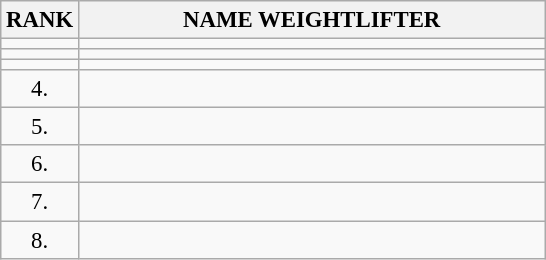<table class="wikitable" style="font-size:95%;">
<tr>
<th>RANK</th>
<th align="left" style="width: 20em">NAME WEIGHTLIFTER</th>
</tr>
<tr>
<td align="center"></td>
<td></td>
</tr>
<tr>
<td align="center"></td>
<td></td>
</tr>
<tr>
<td align="center"></td>
<td></td>
</tr>
<tr>
<td align="center">4.</td>
<td></td>
</tr>
<tr>
<td align="center">5.</td>
<td></td>
</tr>
<tr>
<td align="center">6.</td>
<td></td>
</tr>
<tr>
<td align="center">7.</td>
<td></td>
</tr>
<tr>
<td align="center">8.</td>
<td></td>
</tr>
</table>
